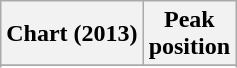<table class="wikitable plainrowheaders sortable">
<tr>
<th scope="col">Chart (2013)</th>
<th scope="col">Peak<br>position</th>
</tr>
<tr>
</tr>
<tr>
</tr>
</table>
